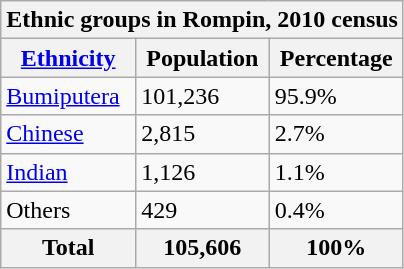<table class="wikitable">
<tr>
<th style="text-align:center;" colspan="3">Ethnic groups in Rompin, 2010 census</th>
</tr>
<tr>
<th><a href='#'>Ethnicity</a></th>
<th>Population</th>
<th>Percentage</th>
</tr>
<tr>
<td><a href='#'>Bumiputera</a></td>
<td>101,236</td>
<td>95.9%</td>
</tr>
<tr>
<td><a href='#'>Chinese</a></td>
<td>2,815</td>
<td>2.7%</td>
</tr>
<tr>
<td><a href='#'>Indian</a></td>
<td>1,126</td>
<td>1.1%</td>
</tr>
<tr>
<td>Others</td>
<td>429</td>
<td>0.4%</td>
</tr>
<tr>
<th>Total</th>
<th>105,606</th>
<th>100%</th>
</tr>
</table>
